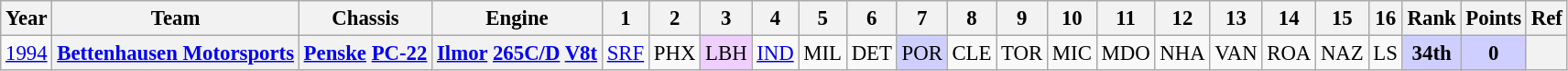<table class="wikitable" style="text-align:center; font-size:95%">
<tr>
<th>Year</th>
<th>Team</th>
<th>Chassis</th>
<th>Engine</th>
<th>1</th>
<th>2</th>
<th>3</th>
<th>4</th>
<th>5</th>
<th>6</th>
<th>7</th>
<th>8</th>
<th>9</th>
<th>10</th>
<th>11</th>
<th>12</th>
<th>13</th>
<th>14</th>
<th>15</th>
<th>16</th>
<th>Rank</th>
<th>Points</th>
<th>Ref</th>
</tr>
<tr>
<td><a href='#'>1994</a></td>
<th><a href='#'>Bettenhausen Motorsports</a></th>
<th><a href='#'>Penske</a> <a href='#'>PC-22</a></th>
<th><a href='#'>Ilmor</a> <a href='#'>265C/D</a> <a href='#'>V8</a><a href='#'>t</a></th>
<td><a href='#'>SRF</a></td>
<td>PHX</td>
<td style="background:#EFCFFF;">LBH<br></td>
<td><a href='#'>IND</a></td>
<td>MIL</td>
<td>DET</td>
<td style="background:#CFCFFF;">POR<br></td>
<td>CLE</td>
<td>TOR</td>
<td>MIC</td>
<td>MDO</td>
<td>NHA</td>
<td>VAN</td>
<td>ROA</td>
<td>NAZ</td>
<td>LS</td>
<td style="background:#CFCFFF;"><strong>34th</strong></td>
<td style="background:#CFCFFF;"><strong>0</strong></td>
<th></th>
</tr>
</table>
